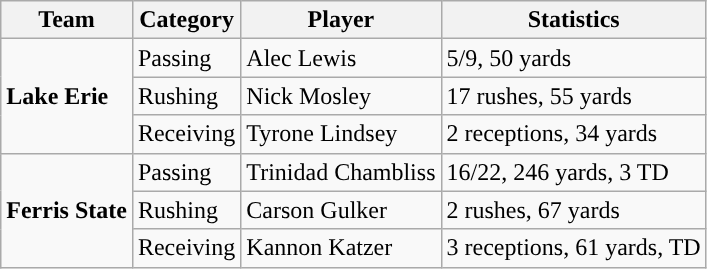<table class="wikitable" style="float: left;">
<tr>
<th>Team</th>
<th>Category</th>
<th>Player</th>
<th>Statistics</th>
</tr>
<tr>
<td rowspan=3><strong>Lake Erie</strong></td>
<td>Passing</td>
<td>Alec Lewis</td>
<td>5/9, 50 yards</td>
</tr>
<tr>
<td>Rushing</td>
<td>Nick Mosley</td>
<td>17 rushes, 55 yards</td>
</tr>
<tr>
<td>Receiving</td>
<td>Tyrone Lindsey</td>
<td>2 receptions, 34 yards</td>
</tr>
<tr>
<td rowspan=3><strong>Ferris State</strong></td>
<td>Passing</td>
<td>Trinidad Chambliss</td>
<td>16/22, 246 yards, 3 TD</td>
</tr>
<tr>
<td>Rushing</td>
<td>Carson Gulker</td>
<td>2 rushes, 67 yards</td>
</tr>
<tr>
<td>Receiving</td>
<td>Kannon Katzer</td>
<td>3 receptions, 61 yards, TD</td>
</tr>
</table>
